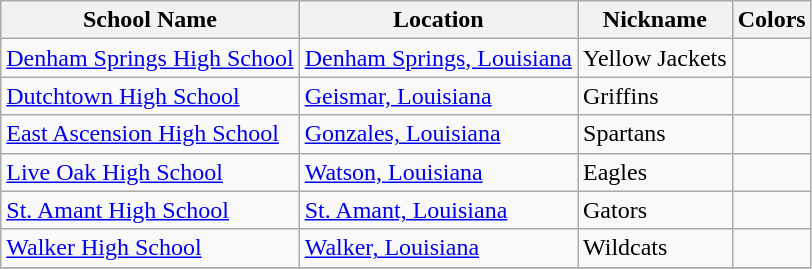<table class="wikitable">
<tr>
<th>School Name</th>
<th>Location</th>
<th>Nickname</th>
<th>Colors</th>
</tr>
<tr>
<td><a href='#'>Denham Springs High School</a></td>
<td><a href='#'>Denham Springs, Louisiana</a></td>
<td>Yellow Jackets</td>
<td> </td>
</tr>
<tr>
<td><a href='#'>Dutchtown High School</a></td>
<td><a href='#'>Geismar, Louisiana</a></td>
<td>Griffins</td>
<td>  </td>
</tr>
<tr>
<td><a href='#'>East Ascension High School</a></td>
<td><a href='#'>Gonzales, Louisiana</a></td>
<td>Spartans</td>
<td> </td>
</tr>
<tr>
<td><a href='#'>Live Oak High School</a></td>
<td><a href='#'>Watson, Louisiana</a></td>
<td>Eagles</td>
<td> </td>
</tr>
<tr>
<td><a href='#'>St. Amant High School</a></td>
<td><a href='#'>St. Amant, Louisiana</a></td>
<td>Gators</td>
<td> </td>
</tr>
<tr>
<td><a href='#'>Walker High School</a></td>
<td><a href='#'>Walker, Louisiana</a></td>
<td>Wildcats</td>
<td>  </td>
</tr>
<tr>
</tr>
</table>
